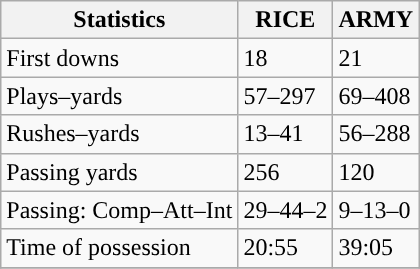<table class="wikitable" style="float: left;">
<tr>
<th>Statistics</th>
<th>RICE</th>
<th>ARMY</th>
</tr>
<tr>
<td>First downs</td>
<td>18</td>
<td>21</td>
</tr>
<tr>
<td>Plays–yards</td>
<td>57–297</td>
<td>69–408</td>
</tr>
<tr>
<td>Rushes–yards</td>
<td>13–41</td>
<td>56–288</td>
</tr>
<tr>
<td>Passing yards</td>
<td>256</td>
<td>120</td>
</tr>
<tr>
<td>Passing: Comp–Att–Int</td>
<td>29–44–2</td>
<td>9–13–0</td>
</tr>
<tr>
<td>Time of possession</td>
<td>20:55</td>
<td>39:05</td>
</tr>
<tr>
</tr>
</table>
